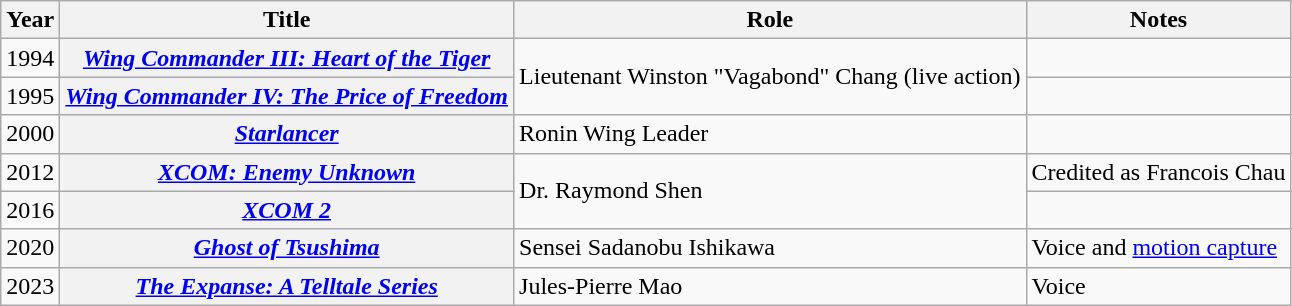<table class="wikitable plainrowheaders sortable">
<tr>
<th scope="col">Year</th>
<th scope="col">Title</th>
<th scope="col">Role</th>
<th scope="col">Notes</th>
</tr>
<tr>
<td>1994</td>
<th scope="row"><em><a href='#'>Wing Commander III: Heart of the Tiger</a></em></th>
<td rowspan="2">Lieutenant Winston "Vagabond" Chang (live action)</td>
<td></td>
</tr>
<tr>
<td>1995</td>
<th scope="row"><em><a href='#'>Wing Commander IV: The Price of Freedom</a></em></th>
<td></td>
</tr>
<tr>
<td>2000</td>
<th scope="row"><em><a href='#'>Starlancer</a></em></th>
<td>Ronin Wing Leader</td>
<td></td>
</tr>
<tr>
<td>2012</td>
<th scope="row"><em><a href='#'>XCOM: Enemy Unknown</a></em></th>
<td rowspan="2">Dr. Raymond Shen</td>
<td>Credited as Francois Chau</td>
</tr>
<tr>
<td>2016</td>
<th scope="row"><em><a href='#'>XCOM 2</a></em></th>
<td></td>
</tr>
<tr>
<td>2020</td>
<th scope="row"><em><a href='#'>Ghost of Tsushima</a></em></th>
<td>Sensei Sadanobu Ishikawa</td>
<td>Voice and <a href='#'>motion capture</a></td>
</tr>
<tr>
<td>2023</td>
<th scope="row"><em><a href='#'>The Expanse: A Telltale Series</a></th>
<td>Jules-Pierre Mao</td>
<td>Voice</td>
</tr>
</table>
